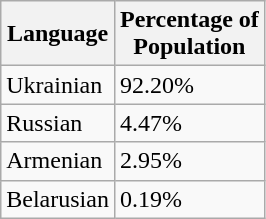<table class="wikitable">
<tr>
<th>Language</th>
<th>Percentage of<br>Population</th>
</tr>
<tr>
<td>Ukrainian</td>
<td>92.20%</td>
</tr>
<tr>
<td>Russian</td>
<td>4.47%</td>
</tr>
<tr>
<td>Armenian</td>
<td>2.95%</td>
</tr>
<tr>
<td>Belarusian</td>
<td>0.19%</td>
</tr>
</table>
